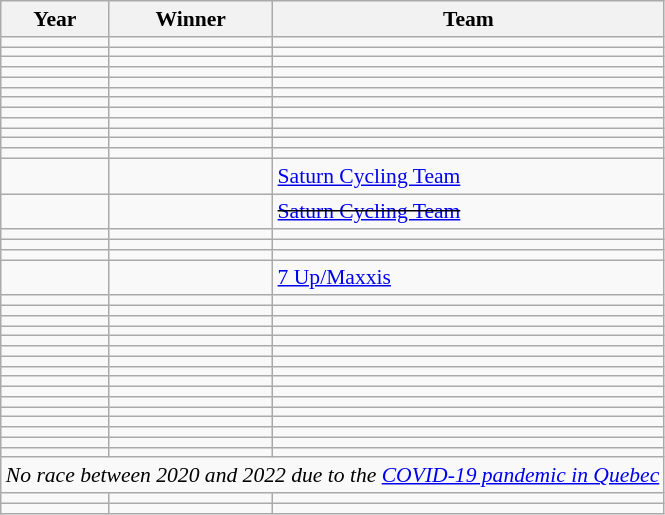<table class=wikitable style="font-size:90%">
<tr>
<th>Year</th>
<th>Winner</th>
<th>Team</th>
</tr>
<tr>
<td></td>
<td></td>
<td></td>
</tr>
<tr>
<td></td>
<td></td>
<td></td>
</tr>
<tr>
<td></td>
<td></td>
<td></td>
</tr>
<tr>
<td></td>
<td></td>
<td></td>
</tr>
<tr>
<td></td>
<td></td>
<td></td>
</tr>
<tr>
<td></td>
<td></td>
<td></td>
</tr>
<tr>
<td></td>
<td></td>
<td></td>
</tr>
<tr>
<td></td>
<td></td>
<td></td>
</tr>
<tr>
<td></td>
<td></td>
<td></td>
</tr>
<tr>
<td></td>
<td></td>
<td></td>
</tr>
<tr>
<td></td>
<td></td>
<td></td>
</tr>
<tr>
<td></td>
<td></td>
<td></td>
</tr>
<tr>
<td></td>
<td></td>
<td> <a href='#'>Saturn Cycling Team</a></td>
</tr>
<tr>
<td></td>
<td><s></s></td>
<td><s> <a href='#'>Saturn Cycling Team</a>  </s> </td>
</tr>
<tr>
<td></td>
<td></td>
<td> </td>
</tr>
<tr>
<td></td>
<td></td>
<td> </td>
</tr>
<tr>
<td></td>
<td></td>
<td> </td>
</tr>
<tr>
<td></td>
<td></td>
<td> <a href='#'>7 Up/Maxxis</a></td>
</tr>
<tr>
<td></td>
<td></td>
<td> </td>
</tr>
<tr>
<td></td>
<td></td>
<td> </td>
</tr>
<tr>
<td></td>
<td></td>
<td> </td>
</tr>
<tr>
<td></td>
<td></td>
<td> </td>
</tr>
<tr>
<td></td>
<td></td>
<td> </td>
</tr>
<tr>
<td></td>
<td></td>
<td> </td>
</tr>
<tr>
<td></td>
<td></td>
<td> </td>
</tr>
<tr>
<td></td>
<td></td>
<td> </td>
</tr>
<tr>
<td></td>
<td></td>
<td> </td>
</tr>
<tr>
<td></td>
<td></td>
<td> </td>
</tr>
<tr>
<td></td>
<td></td>
<td> </td>
</tr>
<tr>
<td></td>
<td></td>
<td> </td>
</tr>
<tr>
<td></td>
<td></td>
<td> </td>
</tr>
<tr>
<td></td>
<td></td>
<td> </td>
</tr>
<tr>
<td></td>
<td></td>
<td> </td>
</tr>
<tr>
<td></td>
<td></td>
<td> </td>
</tr>
<tr>
<td colspan=3 align=center><em>No race between 2020 and 2022 due to the <a href='#'>COVID-19 pandemic in Quebec</a></em></td>
</tr>
<tr>
<td></td>
<td></td>
<td> </td>
</tr>
<tr>
<td></td>
<td></td>
<td> </td>
</tr>
</table>
